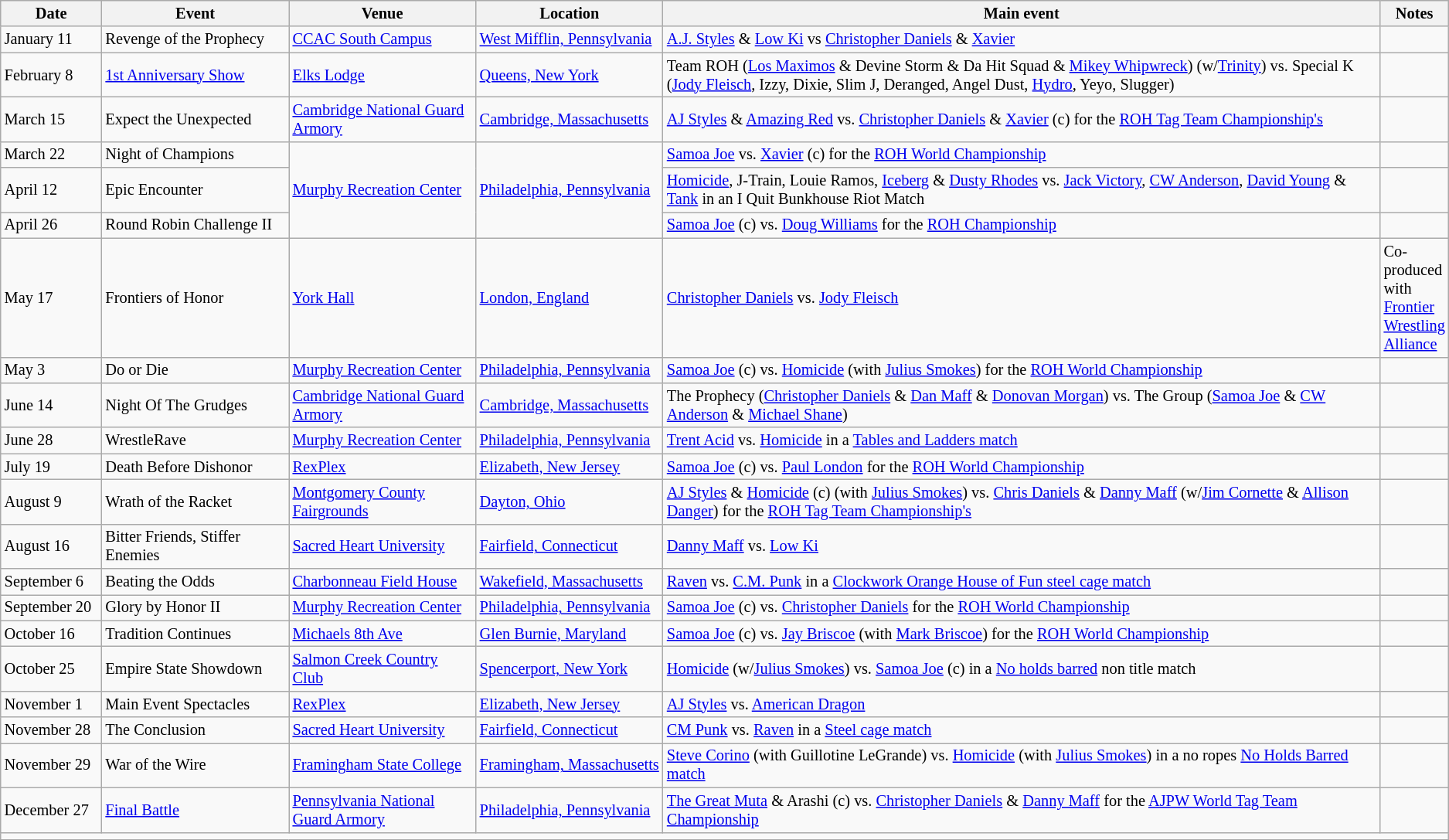<table class="sortable wikitable succession-box" style="font-size:85%;">
<tr>
<th width=7%>Date</th>
<th width="13%">Event</th>
<th width=13%>Venue</th>
<th width=13%>Location</th>
<th width=50%>Main event</th>
<th width=13%>Notes</th>
</tr>
<tr>
<td>January  11</td>
<td>Revenge of the Prophecy</td>
<td><a href='#'>CCAC South Campus</a></td>
<td><a href='#'>West Mifflin, Pennsylvania</a></td>
<td><a href='#'>A.J. Styles</a> & <a href='#'>Low Ki</a>  vs  <a href='#'>Christopher Daniels</a> & <a href='#'>Xavier</a></td>
<td></td>
</tr>
<tr>
<td>February 8</td>
<td><a href='#'>1st Anniversary Show</a></td>
<td><a href='#'>Elks Lodge</a></td>
<td><a href='#'>Queens, New York</a></td>
<td>Team ROH (<a href='#'>Los Maximos</a> & Devine Storm & Da Hit Squad & <a href='#'>Mikey Whipwreck</a>) (w/<a href='#'>Trinity</a>) vs. Special K (<a href='#'>Jody Fleisch</a>, Izzy, Dixie, Slim J, Deranged, Angel Dust, <a href='#'>Hydro</a>, Yeyo, Slugger)</td>
<td></td>
</tr>
<tr>
<td>March 15</td>
<td>Expect the Unexpected</td>
<td><a href='#'>Cambridge National Guard Armory</a></td>
<td><a href='#'>Cambridge, Massachusetts</a></td>
<td><a href='#'>AJ Styles</a> & <a href='#'>Amazing Red</a> vs. <a href='#'>Christopher Daniels</a> & <a href='#'>Xavier</a> (c) for the <a href='#'>ROH Tag Team Championship's</a></td>
<td></td>
</tr>
<tr>
<td>March 22</td>
<td>Night of Champions</td>
<td rowspan=3><a href='#'>Murphy Recreation Center</a></td>
<td rowspan=3><a href='#'>Philadelphia, Pennsylvania</a></td>
<td><a href='#'>Samoa Joe</a> vs. <a href='#'>Xavier</a> (c) for the <a href='#'>ROH World Championship</a></td>
<td></td>
</tr>
<tr>
<td>April 12</td>
<td>Epic Encounter</td>
<td><a href='#'>Homicide</a>, J-Train, Louie Ramos, <a href='#'>Iceberg</a> & <a href='#'>Dusty Rhodes</a> vs. <a href='#'>Jack Victory</a>, <a href='#'>CW Anderson</a>, <a href='#'>David Young</a> & <a href='#'>Tank</a> in an I Quit Bunkhouse Riot Match</td>
<td></td>
</tr>
<tr>
<td>April 26</td>
<td>Round Robin Challenge II</td>
<td><a href='#'>Samoa Joe</a> (c) vs. <a href='#'>Doug Williams</a> for the <a href='#'>ROH Championship</a></td>
<td></td>
</tr>
<tr>
<td>May 17</td>
<td>Frontiers of Honor</td>
<td><a href='#'>York Hall</a></td>
<td><a href='#'>London, England</a></td>
<td><a href='#'>Christopher Daniels</a> vs. <a href='#'>Jody Fleisch</a></td>
<td>Co-produced with <a href='#'>Frontier Wrestling Alliance</a></td>
</tr>
<tr>
<td>May 3</td>
<td>Do or Die</td>
<td><a href='#'>Murphy Recreation Center</a></td>
<td><a href='#'>Philadelphia, Pennsylvania</a></td>
<td><a href='#'>Samoa Joe</a> (c) vs. <a href='#'>Homicide</a> (with <a href='#'>Julius Smokes</a>) for the <a href='#'>ROH World Championship</a></td>
<td></td>
</tr>
<tr>
<td>June 14</td>
<td>Night Of The Grudges</td>
<td><a href='#'>Cambridge National Guard Armory</a></td>
<td><a href='#'>Cambridge, Massachusetts</a></td>
<td>The Prophecy (<a href='#'>Christopher Daniels</a> & <a href='#'>Dan Maff</a> & <a href='#'>Donovan Morgan</a>) vs. The Group (<a href='#'>Samoa Joe</a> & <a href='#'>CW Anderson</a> & <a href='#'>Michael Shane</a>)</td>
<td></td>
</tr>
<tr>
<td>June 28</td>
<td>WrestleRave</td>
<td><a href='#'>Murphy Recreation Center</a></td>
<td><a href='#'>Philadelphia, Pennsylvania</a></td>
<td><a href='#'>Trent Acid</a> vs. <a href='#'>Homicide</a> in a <a href='#'>Tables and Ladders match</a></td>
<td></td>
</tr>
<tr>
<td>July 19</td>
<td>Death Before Dishonor</td>
<td><a href='#'>RexPlex</a></td>
<td><a href='#'>Elizabeth, New Jersey</a></td>
<td><a href='#'>Samoa Joe</a> (c) vs. <a href='#'>Paul London</a> for the <a href='#'>ROH World Championship</a></td>
<td></td>
</tr>
<tr>
<td>August 9</td>
<td>Wrath of the Racket</td>
<td><a href='#'>Montgomery County Fairgrounds</a></td>
<td><a href='#'>Dayton, Ohio</a></td>
<td><a href='#'>AJ Styles</a> & <a href='#'>Homicide</a> (c) (with <a href='#'>Julius Smokes</a>) vs. <a href='#'>Chris Daniels</a> & <a href='#'>Danny Maff</a> (w/<a href='#'>Jim Cornette</a> & <a href='#'>Allison Danger</a>) for the <a href='#'>ROH Tag Team Championship's</a></td>
<td></td>
</tr>
<tr>
<td>August 16</td>
<td>Bitter Friends, Stiffer Enemies</td>
<td><a href='#'>Sacred Heart University</a></td>
<td><a href='#'>Fairfield, Connecticut</a></td>
<td><a href='#'>Danny Maff</a> vs. <a href='#'>Low Ki</a></td>
<td></td>
</tr>
<tr>
<td>September 6</td>
<td>Beating the Odds</td>
<td><a href='#'>Charbonneau Field House</a></td>
<td><a href='#'>Wakefield, Massachusetts</a></td>
<td><a href='#'>Raven</a> vs. <a href='#'>C.M. Punk</a> in a <a href='#'>Clockwork Orange House of Fun steel cage match</a></td>
<td></td>
</tr>
<tr>
<td>September 20</td>
<td>Glory by Honor II</td>
<td><a href='#'>Murphy Recreation Center</a></td>
<td><a href='#'>Philadelphia, Pennsylvania</a></td>
<td><a href='#'>Samoa Joe</a> (c) vs. <a href='#'>Christopher Daniels</a> for the <a href='#'>ROH World Championship</a></td>
<td></td>
</tr>
<tr>
<td>October 16</td>
<td>Tradition Continues</td>
<td><a href='#'>Michaels 8th Ave</a></td>
<td><a href='#'>Glen Burnie, Maryland</a></td>
<td><a href='#'>Samoa Joe</a> (c) vs. <a href='#'>Jay Briscoe</a> (with <a href='#'>Mark Briscoe</a>) for the <a href='#'>ROH World Championship</a></td>
<td></td>
</tr>
<tr>
<td>October 25</td>
<td>Empire State Showdown</td>
<td><a href='#'>Salmon Creek Country Club</a></td>
<td><a href='#'>Spencerport, New York</a></td>
<td><a href='#'>Homicide</a> (w/<a href='#'>Julius Smokes</a>) vs. <a href='#'>Samoa Joe</a> (c) in a <a href='#'>No holds barred</a> non title match</td>
<td></td>
</tr>
<tr>
<td>November 1</td>
<td>Main Event Spectacles</td>
<td><a href='#'>RexPlex</a></td>
<td><a href='#'>Elizabeth, New Jersey</a></td>
<td><a href='#'>AJ Styles</a> vs. <a href='#'>American Dragon</a></td>
<td></td>
</tr>
<tr>
<td>November 28</td>
<td>The Conclusion</td>
<td><a href='#'>Sacred Heart University</a></td>
<td><a href='#'>Fairfield, Connecticut</a></td>
<td><a href='#'>CM Punk</a> vs. <a href='#'>Raven</a> in a <a href='#'>Steel cage match</a></td>
<td></td>
</tr>
<tr>
<td>November 29</td>
<td>War of the Wire</td>
<td><a href='#'>Framingham State College</a></td>
<td><a href='#'>Framingham, Massachusetts</a></td>
<td><a href='#'>Steve Corino</a> (with Guillotine LeGrande) vs. <a href='#'>Homicide</a> (with <a href='#'>Julius Smokes</a>) in a no ropes <a href='#'>No Holds Barred match</a></td>
<td></td>
</tr>
<tr>
<td>December 27</td>
<td><a href='#'>Final Battle</a></td>
<td><a href='#'>Pennsylvania National Guard Armory</a></td>
<td><a href='#'>Philadelphia, Pennsylvania</a></td>
<td><a href='#'>The Great Muta</a> & Arashi (c) vs. <a href='#'>Christopher Daniels</a> & <a href='#'>Danny Maff</a> for the <a href='#'>AJPW World Tag Team Championship</a></td>
<td></td>
</tr>
<tr>
<td colspan="6"></td>
</tr>
</table>
